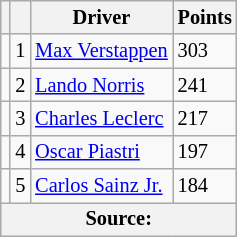<table class="wikitable" style="font-size: 85%;">
<tr>
<th scope="col"></th>
<th scope="col"></th>
<th scope="col">Driver</th>
<th scope="col">Points</th>
</tr>
<tr>
<td align="left"></td>
<td align="center">1</td>
<td> <a href='#'>Max Verstappen</a></td>
<td align="left">303</td>
</tr>
<tr>
<td align="left"></td>
<td align="center">2</td>
<td> <a href='#'>Lando Norris</a></td>
<td align="left">241</td>
</tr>
<tr>
<td align="left"></td>
<td align="center">3</td>
<td> <a href='#'>Charles Leclerc</a></td>
<td align="left">217</td>
</tr>
<tr>
<td align="left"></td>
<td align="center">4</td>
<td> <a href='#'>Oscar Piastri</a></td>
<td align="left">197</td>
</tr>
<tr>
<td align="left"></td>
<td align="center">5</td>
<td> <a href='#'>Carlos Sainz Jr.</a></td>
<td align="left">184</td>
</tr>
<tr>
<th colspan=4>Source:</th>
</tr>
</table>
